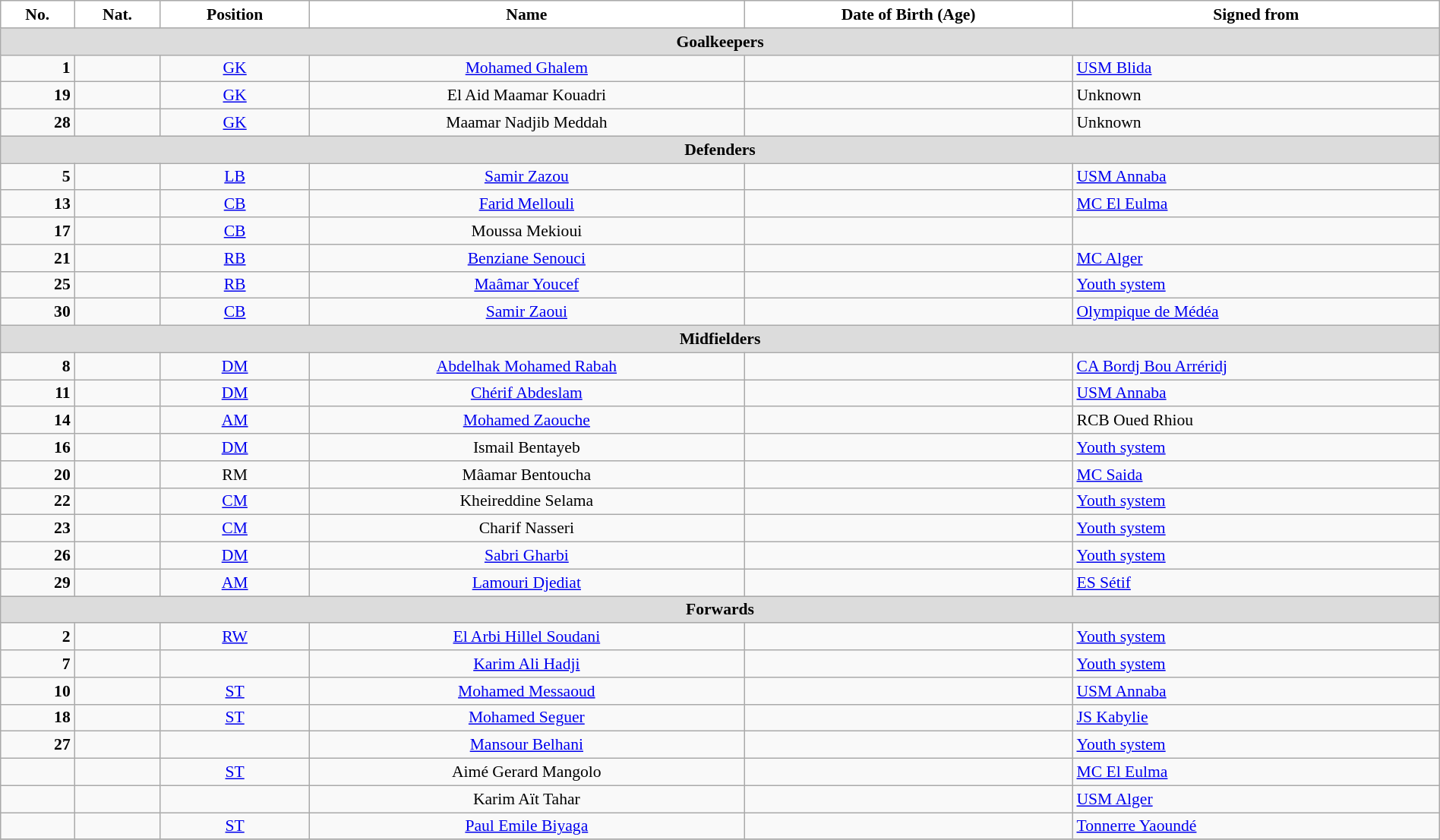<table class="wikitable" style="text-align:center; font-size:90%; width:100%">
<tr>
<th style="background:white; color:black; text-align:center;">No.</th>
<th style="background:white; color:black; text-align:center;">Nat.</th>
<th style="background:white; color:black; text-align:center;">Position</th>
<th style="background:white; color:black; text-align:center;">Name</th>
<th style="background:white; color:black; text-align:center;">Date of Birth (Age)</th>
<th style="background:white; color:black; text-align:center;">Signed from</th>
</tr>
<tr>
<th colspan=10 style="background:#DCDCDC; text-align:center;">Goalkeepers</th>
</tr>
<tr>
<td style="text-align:right"><strong>1</strong></td>
<td></td>
<td><a href='#'>GK</a></td>
<td><a href='#'>Mohamed Ghalem</a></td>
<td></td>
<td style="text-align:left"> <a href='#'>USM Blida</a></td>
</tr>
<tr>
<td style="text-align:right"><strong>19</strong></td>
<td></td>
<td><a href='#'>GK</a></td>
<td>El Aid Maamar Kouadri</td>
<td></td>
<td style="text-align:left"> Unknown</td>
</tr>
<tr>
<td style="text-align:right"><strong>28</strong></td>
<td></td>
<td><a href='#'>GK</a></td>
<td>Maamar Nadjib Meddah</td>
<td></td>
<td style="text-align:left"> Unknown</td>
</tr>
<tr>
<th colspan=10 style="background:#DCDCDC; text-align:center;">Defenders</th>
</tr>
<tr>
<td style="text-align:right"><strong>5</strong></td>
<td></td>
<td><a href='#'>LB</a></td>
<td><a href='#'>Samir Zazou</a></td>
<td></td>
<td style="text-align:left"> <a href='#'>USM Annaba</a></td>
</tr>
<tr>
<td style="text-align:right"><strong>13</strong></td>
<td></td>
<td><a href='#'>CB</a></td>
<td><a href='#'>Farid Mellouli</a></td>
<td></td>
<td style="text-align:left"> <a href='#'>MC El Eulma</a></td>
</tr>
<tr>
<td style="text-align:right"><strong>17</strong></td>
<td></td>
<td><a href='#'>CB</a></td>
<td>Moussa Mekioui</td>
<td></td>
<td style="text-align:left"></td>
</tr>
<tr>
<td style="text-align:right"><strong>21</strong></td>
<td></td>
<td><a href='#'>RB</a></td>
<td><a href='#'>Benziane Senouci</a></td>
<td></td>
<td style="text-align:left"> <a href='#'>MC Alger</a></td>
</tr>
<tr>
<td style="text-align:right"><strong>25</strong></td>
<td></td>
<td><a href='#'>RB</a></td>
<td><a href='#'>Maâmar Youcef</a></td>
<td></td>
<td style="text-align:left"> <a href='#'>Youth system</a></td>
</tr>
<tr>
<td style="text-align:right"><strong>30</strong></td>
<td></td>
<td><a href='#'>CB</a></td>
<td><a href='#'>Samir Zaoui</a></td>
<td></td>
<td style="text-align:left"> <a href='#'>Olympique de Médéa</a></td>
</tr>
<tr>
<th colspan=10 style="background:#DCDCDC; text-align:center;">Midfielders</th>
</tr>
<tr>
<td style="text-align:right"><strong>8</strong></td>
<td></td>
<td><a href='#'>DM</a></td>
<td><a href='#'>Abdelhak Mohamed Rabah</a></td>
<td></td>
<td style="text-align:left"> <a href='#'>CA Bordj Bou Arréridj</a></td>
</tr>
<tr>
<td style="text-align:right"><strong>11</strong></td>
<td></td>
<td><a href='#'>DM</a></td>
<td><a href='#'>Chérif Abdeslam</a></td>
<td></td>
<td style="text-align:left"> <a href='#'>USM Annaba</a></td>
</tr>
<tr>
<td style="text-align:right"><strong>14</strong></td>
<td></td>
<td><a href='#'>AM</a></td>
<td><a href='#'>Mohamed Zaouche</a></td>
<td></td>
<td style="text-align:left"> RCB Oued Rhiou</td>
</tr>
<tr>
<td style="text-align:right"><strong>16</strong></td>
<td></td>
<td><a href='#'>DM</a></td>
<td>Ismail Bentayeb</td>
<td></td>
<td style="text-align:left"> <a href='#'>Youth system</a></td>
</tr>
<tr>
<td style="text-align:right"><strong>20</strong></td>
<td></td>
<td>RM</td>
<td>Mâamar Bentoucha</td>
<td></td>
<td style="text-align:left"> <a href='#'>MC Saida</a></td>
</tr>
<tr>
<td style="text-align:right"><strong>22</strong></td>
<td></td>
<td><a href='#'>CM</a></td>
<td>Kheireddine Selama</td>
<td></td>
<td style="text-align:left"> <a href='#'>Youth system</a></td>
</tr>
<tr>
<td style="text-align:right"><strong>23</strong></td>
<td></td>
<td><a href='#'>CM</a></td>
<td>Charif Nasseri</td>
<td></td>
<td style="text-align:left"> <a href='#'>Youth system</a></td>
</tr>
<tr>
<td style="text-align:right"><strong>26</strong></td>
<td></td>
<td><a href='#'>DM</a></td>
<td><a href='#'>Sabri Gharbi</a></td>
<td></td>
<td style="text-align:left"> <a href='#'>Youth system</a></td>
</tr>
<tr>
<td style="text-align:right"><strong>29</strong></td>
<td></td>
<td><a href='#'>AM</a></td>
<td><a href='#'>Lamouri Djediat</a></td>
<td></td>
<td style="text-align:left"> <a href='#'>ES Sétif</a></td>
</tr>
<tr>
<th colspan=10 style="background:#DCDCDC; text-align:center;">Forwards</th>
</tr>
<tr>
<td style="text-align:right"><strong>2</strong></td>
<td></td>
<td><a href='#'>RW</a></td>
<td><a href='#'>El Arbi Hillel Soudani</a></td>
<td></td>
<td style="text-align:left"> <a href='#'>Youth system</a></td>
</tr>
<tr>
<td style="text-align:right"><strong>7</strong></td>
<td></td>
<td></td>
<td><a href='#'>Karim Ali Hadji</a></td>
<td></td>
<td style="text-align:left"> <a href='#'>Youth system</a></td>
</tr>
<tr>
<td style="text-align:right"><strong>10</strong></td>
<td></td>
<td><a href='#'>ST</a></td>
<td><a href='#'>Mohamed Messaoud</a></td>
<td></td>
<td style="text-align:left"> <a href='#'>USM Annaba</a></td>
</tr>
<tr>
<td style="text-align:right"><strong>18</strong></td>
<td></td>
<td><a href='#'>ST</a></td>
<td><a href='#'>Mohamed Seguer</a></td>
<td></td>
<td style="text-align:left"> <a href='#'>JS Kabylie</a></td>
</tr>
<tr>
<td style="text-align:right"><strong>27</strong></td>
<td></td>
<td></td>
<td><a href='#'>Mansour Belhani</a></td>
<td></td>
<td style="text-align:left"> <a href='#'>Youth system</a></td>
</tr>
<tr>
<td></td>
<td></td>
<td><a href='#'>ST</a></td>
<td>Aimé Gerard Mangolo</td>
<td></td>
<td style="text-align:left"> <a href='#'>MC El Eulma</a></td>
</tr>
<tr>
<td></td>
<td></td>
<td></td>
<td>Karim Aït Tahar</td>
<td></td>
<td style="text-align:left"> <a href='#'>USM Alger</a></td>
</tr>
<tr>
<td></td>
<td></td>
<td><a href='#'>ST</a></td>
<td><a href='#'>Paul Emile Biyaga</a></td>
<td></td>
<td style="text-align:left"> <a href='#'>Tonnerre Yaoundé</a></td>
</tr>
<tr>
</tr>
</table>
